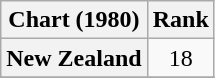<table class="wikitable plainrowheaders">
<tr>
<th>Chart (1980)</th>
<th>Rank</th>
</tr>
<tr>
<th scope="row">New Zealand </th>
<td style="text-align:center;">18</td>
</tr>
<tr>
</tr>
</table>
